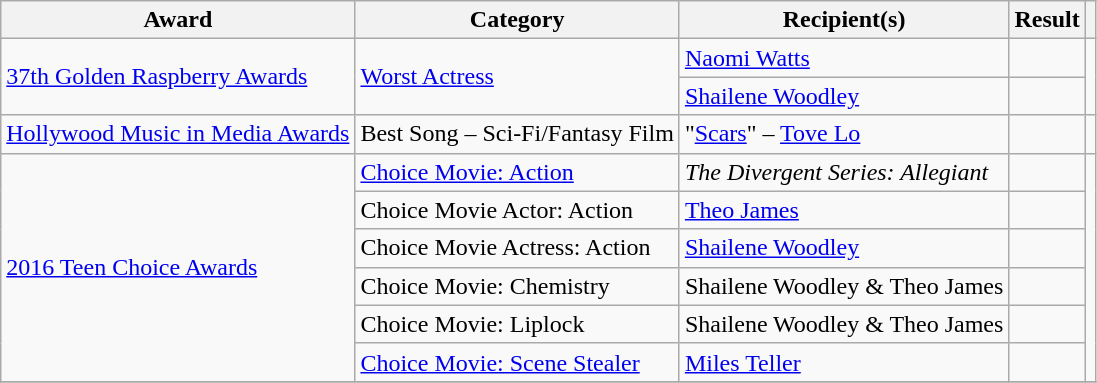<table class="wikitable sortable">
<tr>
<th>Award</th>
<th>Category</th>
<th>Recipient(s)</th>
<th>Result</th>
<th></th>
</tr>
<tr>
<td rowspan=2><a href='#'>37th Golden Raspberry Awards</a></td>
<td rowspan=2><a href='#'>Worst Actress</a></td>
<td><a href='#'>Naomi Watts</a></td>
<td></td>
<td rowspan="2"></td>
</tr>
<tr>
<td><a href='#'>Shailene Woodley</a></td>
<td></td>
</tr>
<tr>
<td><a href='#'>Hollywood Music in Media Awards</a></td>
<td>Best Song – Sci-Fi/Fantasy Film</td>
<td>"<a href='#'>Scars</a>" – <a href='#'>Tove Lo</a></td>
<td></td>
<td></td>
</tr>
<tr>
<td rowspan="6"><a href='#'>2016 Teen Choice Awards</a></td>
<td><a href='#'>Choice Movie: Action</a></td>
<td><em>The Divergent Series: Allegiant</em></td>
<td></td>
<td rowspan="6"></td>
</tr>
<tr>
<td>Choice Movie Actor: Action</td>
<td><a href='#'>Theo James</a></td>
<td></td>
</tr>
<tr>
<td>Choice Movie Actress: Action</td>
<td><a href='#'>Shailene Woodley</a></td>
<td></td>
</tr>
<tr>
<td>Choice Movie: Chemistry</td>
<td>Shailene Woodley & Theo James</td>
<td></td>
</tr>
<tr>
<td>Choice Movie: Liplock</td>
<td>Shailene Woodley & Theo James</td>
<td></td>
</tr>
<tr>
<td><a href='#'>Choice Movie: Scene Stealer</a></td>
<td><a href='#'>Miles Teller</a></td>
<td></td>
</tr>
<tr>
</tr>
</table>
